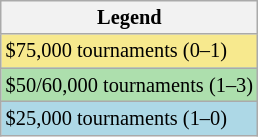<table class="wikitable" style=font-size:85%>
<tr>
<th>Legend</th>
</tr>
<tr style="background:#f7e98e">
<td>$75,000 tournaments (0–1)</td>
</tr>
<tr style="background:#addfad">
<td>$50/60,000 tournaments (1–3)</td>
</tr>
<tr style=background:lightblue>
<td>$25,000 tournaments (1–0)</td>
</tr>
</table>
